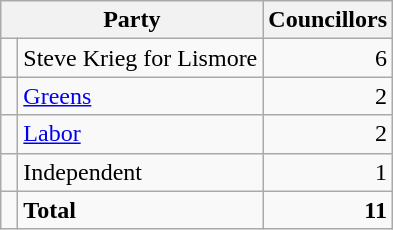<table class="wikitable">
<tr>
<th colspan="2">Party</th>
<th>Councillors</th>
</tr>
<tr>
<td> </td>
<td>Steve Krieg for Lismore</td>
<td align=right>6</td>
</tr>
<tr>
<td> </td>
<td><a href='#'>Greens</a></td>
<td align=right>2</td>
</tr>
<tr>
<td> </td>
<td><a href='#'>Labor</a></td>
<td align=right>2</td>
</tr>
<tr>
<td> </td>
<td>Independent</td>
<td align=right>1</td>
</tr>
<tr>
<td></td>
<td><strong>Total</strong></td>
<td align=right><strong>11</strong></td>
</tr>
</table>
